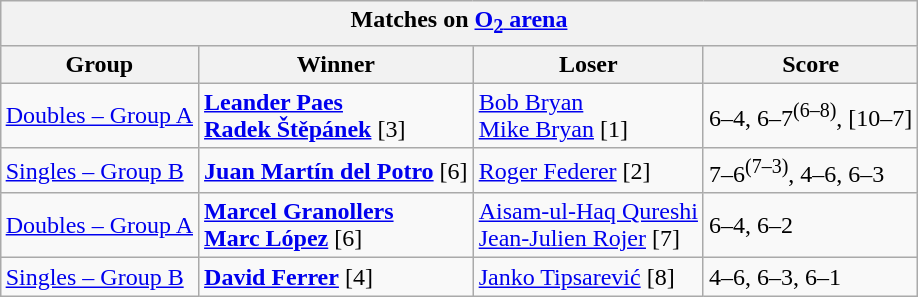<table class="wikitable collapsible uncollapsed" style="margin: 1em auto;" border=1>
<tr>
<th colspan=4><strong>Matches on <a href='#'>O<sub>2</sub> arena</a></strong></th>
</tr>
<tr>
<th>Group</th>
<th>Winner</th>
<th>Loser</th>
<th>Score</th>
</tr>
<tr>
<td><a href='#'>Doubles – Group A</a></td>
<td> <strong><a href='#'>Leander Paes</a></strong> <br>  <strong><a href='#'>Radek Štěpánek</a></strong> [3]</td>
<td> <a href='#'>Bob Bryan</a> <br>  <a href='#'>Mike Bryan</a> [1]</td>
<td>6–4, 6–7<sup>(6–8)</sup>, [10–7]</td>
</tr>
<tr>
<td><a href='#'>Singles – Group B</a></td>
<td><strong> <a href='#'>Juan Martín del Potro</a></strong> [6]</td>
<td> <a href='#'>Roger Federer</a> [2]</td>
<td>7–6<sup>(7–3)</sup>, 4–6, 6–3</td>
</tr>
<tr>
<td><a href='#'>Doubles – Group A</a></td>
<td> <strong><a href='#'>Marcel Granollers</a></strong> <br>  <strong><a href='#'>Marc López</a></strong> [6]</td>
<td> <a href='#'>Aisam-ul-Haq Qureshi</a> <br>  <a href='#'>Jean-Julien Rojer</a> [7]</td>
<td>6–4, 6–2</td>
</tr>
<tr>
<td><a href='#'>Singles – Group B</a></td>
<td> <strong><a href='#'>David Ferrer</a></strong> [4]</td>
<td> <a href='#'>Janko Tipsarević</a> [8]</td>
<td>4–6, 6–3, 6–1</td>
</tr>
</table>
